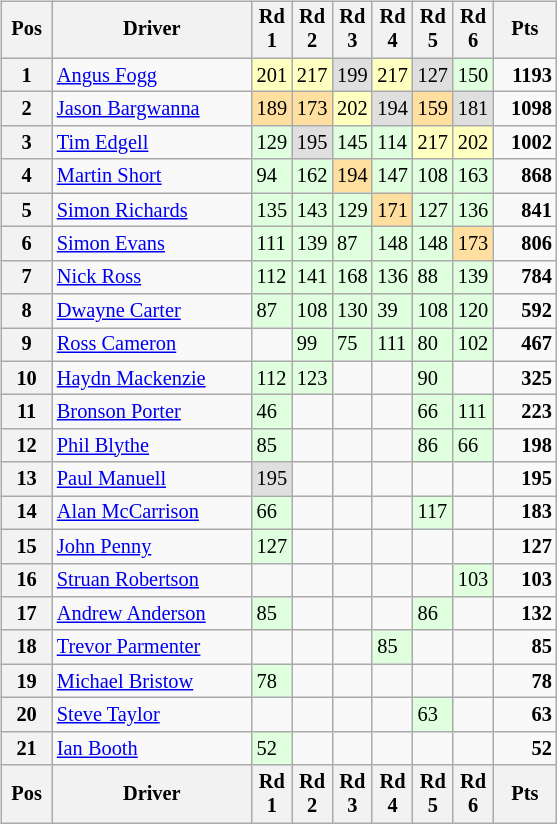<table>
<tr>
<td><br><table class="wikitable" style="font-size: 85%">
<tr>
<th valign="middle">Pos</th>
<th valign="middle">Driver</th>
<th width="2%">Rd 1</th>
<th width="2%">Rd 2</th>
<th width="2%">Rd 3</th>
<th width="2%">Rd 4</th>
<th width="2%">Rd 5</th>
<th width="2%">Rd 6</th>
<th valign="middle">Pts</th>
</tr>
<tr>
<th>1</th>
<td><a href='#'>Angus Fogg</a></td>
<td style="background:#ffffbf;">201</td>
<td style="background:#ffffbf;">217</td>
<td style="background:#dfdfdf;">199</td>
<td style="background:#ffffbf;">217</td>
<td style="background:#dfdfdf;">127</td>
<td style="background:#dfffdf;">150</td>
<td align="right"><strong>1193</strong></td>
</tr>
<tr>
<th>2</th>
<td><a href='#'>Jason Bargwanna</a></td>
<td style="background:#ffdf9f;">189</td>
<td style="background:#ffdf9f;">173</td>
<td style="background:#ffffbf;">202</td>
<td style="background:#dfdfdf;">194</td>
<td style="background:#ffdf9f;">159</td>
<td style="background:#dfdfdf;">181</td>
<td align="right"><strong>1098</strong></td>
</tr>
<tr>
<th>3</th>
<td><a href='#'>Tim Edgell</a></td>
<td style="background:#dfffdf;">129</td>
<td style="background:#dfdfdf;">195</td>
<td style="background:#dfffdf;">145</td>
<td style="background:#dfffdf;">114</td>
<td style="background:#ffffbf;">217</td>
<td style="background:#ffffbf;">202</td>
<td align="right"><strong>1002</strong></td>
</tr>
<tr>
<th>4</th>
<td><a href='#'>Martin Short</a></td>
<td style="background:#dfffdf;">94</td>
<td style="background:#dfffdf;">162</td>
<td style="background:#ffdf9f;">194</td>
<td style="background:#dfffdf;">147</td>
<td style="background:#dfffdf;">108</td>
<td style="background:#dfffdf;">163</td>
<td align="right"><strong>868</strong></td>
</tr>
<tr>
<th>5</th>
<td><a href='#'>Simon Richards</a></td>
<td style="background:#dfffdf;">135</td>
<td style="background:#dfffdf;">143</td>
<td style="background:#dfffdf;">129</td>
<td style="background:#ffdf9f;">171</td>
<td style="background:#dfffdf;">127</td>
<td style="background:#dfffdf;">136</td>
<td align="right"><strong>841</strong></td>
</tr>
<tr>
<th>6</th>
<td><a href='#'>Simon Evans</a></td>
<td style="background:#dfffdf;">111</td>
<td style="background:#dfffdf;">139</td>
<td style="background:#dfffdf;">87</td>
<td style="background:#dfffdf;">148</td>
<td style="background:#dfffdf;">148</td>
<td style="background:#ffdf9f;">173</td>
<td align="right"><strong>806</strong></td>
</tr>
<tr>
<th>7</th>
<td><a href='#'>Nick Ross</a></td>
<td style="background:#dfffdf;">112</td>
<td style="background:#dfffdf;">141</td>
<td style="background:#dfffdf;">168</td>
<td style="background:#dfffdf;">136</td>
<td style="background:#dfffdf;">88</td>
<td style="background:#dfffdf;">139</td>
<td align="right"><strong>784</strong></td>
</tr>
<tr>
<th>8</th>
<td><a href='#'>Dwayne Carter</a></td>
<td style="background:#dfffdf;">87</td>
<td style="background:#dfffdf;">108</td>
<td style="background:#dfffdf;">130</td>
<td style="background:#dfffdf;">39</td>
<td style="background:#dfffdf;">108</td>
<td style="background:#dfffdf;">120</td>
<td align="right"><strong>592</strong></td>
</tr>
<tr>
<th>9</th>
<td><a href='#'>Ross Cameron</a></td>
<td></td>
<td style="background:#dfffdf;">99</td>
<td style="background:#dfffdf;">75</td>
<td style="background:#dfffdf;">111</td>
<td style="background:#dfffdf;">80</td>
<td style="background:#dfffdf;">102</td>
<td align="right"><strong>467</strong></td>
</tr>
<tr>
<th>10</th>
<td><a href='#'>Haydn Mackenzie</a></td>
<td style="background:#dfffdf;">112</td>
<td style="background:#dfffdf;">123</td>
<td></td>
<td></td>
<td style="background:#dfffdf;">90</td>
<td></td>
<td align="right"><strong>325</strong></td>
</tr>
<tr>
<th>11</th>
<td><a href='#'>Bronson Porter</a></td>
<td style="background:#dfffdf;">46</td>
<td></td>
<td></td>
<td></td>
<td style="background:#dfffdf;">66</td>
<td style="background:#dfffdf;">111</td>
<td align="right"><strong>223</strong></td>
</tr>
<tr>
<th>12</th>
<td><a href='#'>Phil Blythe</a></td>
<td style="background:#dfffdf;">85</td>
<td></td>
<td></td>
<td></td>
<td style="background:#dfffdf;">86</td>
<td style="background:#dfffdf;">66</td>
<td align="right"><strong>198</strong></td>
</tr>
<tr>
<th>13</th>
<td><a href='#'>Paul Manuell</a></td>
<td style="background:#dfdfdf;">195</td>
<td></td>
<td></td>
<td></td>
<td></td>
<td></td>
<td align="right"><strong>195</strong></td>
</tr>
<tr>
<th>14</th>
<td><a href='#'>Alan McCarrison</a></td>
<td style="background:#dfffdf;">66</td>
<td></td>
<td></td>
<td></td>
<td style="background:#dfffdf;">117</td>
<td></td>
<td align="right"><strong>183</strong></td>
</tr>
<tr>
<th>15</th>
<td><a href='#'>John Penny</a></td>
<td style="background:#dfffdf;">127</td>
<td></td>
<td></td>
<td></td>
<td></td>
<td></td>
<td align="right"><strong>127</strong></td>
</tr>
<tr>
<th>16</th>
<td><a href='#'>Struan Robertson</a></td>
<td></td>
<td></td>
<td></td>
<td></td>
<td></td>
<td style="background:#dfffdf;">103</td>
<td align="right"><strong>103</strong></td>
</tr>
<tr>
<th>17</th>
<td><a href='#'>Andrew Anderson</a></td>
<td style="background:#dfffdf;">85</td>
<td></td>
<td></td>
<td></td>
<td style="background:#dfffdf;">86</td>
<td></td>
<td align="right"><strong>132</strong></td>
</tr>
<tr>
<th>18</th>
<td><a href='#'>Trevor Parmenter</a></td>
<td></td>
<td></td>
<td></td>
<td style="background:#dfffdf;">85</td>
<td></td>
<td></td>
<td align="right"><strong>85</strong></td>
</tr>
<tr>
<th>19</th>
<td><a href='#'>Michael Bristow</a></td>
<td style="background:#dfffdf;">78</td>
<td></td>
<td></td>
<td></td>
<td></td>
<td></td>
<td align="right"><strong>78</strong></td>
</tr>
<tr>
<th>20</th>
<td><a href='#'>Steve Taylor</a></td>
<td></td>
<td></td>
<td></td>
<td></td>
<td style="background:#dfffdf;">63</td>
<td></td>
<td align="right"><strong>63</strong></td>
</tr>
<tr>
<th>21</th>
<td><a href='#'>Ian Booth</a></td>
<td style="background:#dfffdf;">52</td>
<td></td>
<td></td>
<td></td>
<td></td>
<td></td>
<td align="right"><strong>52</strong></td>
</tr>
<tr style="background: #f9f9f9" valign="top">
<th valign="middle">Pos</th>
<th valign="middle">Driver</th>
<th width="2%">Rd 1</th>
<th width="2%">Rd 2</th>
<th width="2%">Rd 3</th>
<th width="2%">Rd 4</th>
<th width="2%">Rd 5</th>
<th width="2%">Rd 6</th>
<th valign="middle">Pts</th>
</tr>
</table>
</td>
<td valign="top"><br></td>
</tr>
</table>
